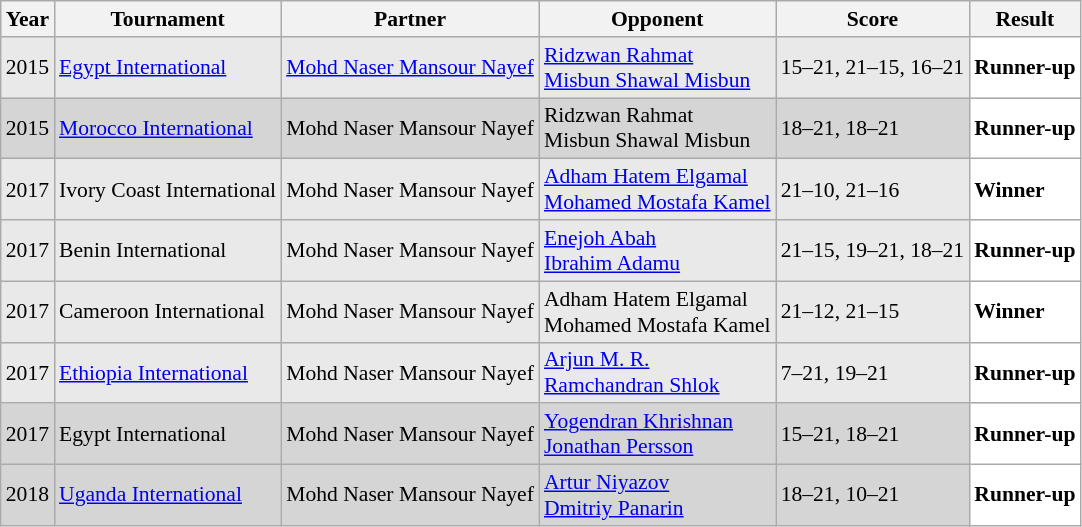<table class="sortable wikitable" style="font-size: 90%;">
<tr>
<th>Year</th>
<th>Tournament</th>
<th>Partner</th>
<th>Opponent</th>
<th>Score</th>
<th>Result</th>
</tr>
<tr style="background:#E9E9E9">
<td align="center">2015</td>
<td align="left"><a href='#'>Egypt International</a></td>
<td align="left"> <a href='#'>Mohd Naser Mansour Nayef</a></td>
<td align="left"> <a href='#'>Ridzwan Rahmat</a><br> <a href='#'>Misbun Shawal Misbun</a></td>
<td align="left">15–21, 21–15, 16–21</td>
<td style="text-align:left; background:white"> <strong>Runner-up</strong></td>
</tr>
<tr style="background:#D5D5D5">
<td align="center">2015</td>
<td align="left"><a href='#'>Morocco International</a></td>
<td align="left"> Mohd Naser Mansour Nayef</td>
<td align="left"> Ridzwan Rahmat<br> Misbun Shawal Misbun</td>
<td align="left">18–21, 18–21</td>
<td style="text-align:left; background:white"> <strong>Runner-up</strong></td>
</tr>
<tr style="background:#E9E9E9">
<td align="center">2017</td>
<td align="left">Ivory Coast International</td>
<td align="left"> Mohd Naser Mansour Nayef</td>
<td align="left"> <a href='#'>Adham Hatem Elgamal</a><br> <a href='#'>Mohamed Mostafa Kamel</a></td>
<td align="left">21–10, 21–16</td>
<td style="text-align:left; background:white"> <strong>Winner</strong></td>
</tr>
<tr style="background:#E9E9E9">
<td align="center">2017</td>
<td align="left">Benin International</td>
<td align="left"> Mohd Naser Mansour Nayef</td>
<td align="left"> <a href='#'>Enejoh Abah</a><br> <a href='#'>Ibrahim Adamu</a></td>
<td align="left">21–15, 19–21, 18–21</td>
<td style="text-align:left; background:white"> <strong>Runner-up</strong></td>
</tr>
<tr style="background:#E9E9E9">
<td align="center">2017</td>
<td align="left">Cameroon International</td>
<td align="left"> Mohd Naser Mansour Nayef</td>
<td align="left"> Adham Hatem Elgamal<br> Mohamed Mostafa Kamel</td>
<td align="left">21–12, 21–15</td>
<td style="text-align:left; background:white"> <strong>Winner</strong></td>
</tr>
<tr style="background:#E9E9E9">
<td align="center">2017</td>
<td align="left"><a href='#'>Ethiopia International</a></td>
<td align="left"> Mohd Naser Mansour Nayef</td>
<td align="left"> <a href='#'>Arjun M. R.</a><br> <a href='#'>Ramchandran Shlok</a></td>
<td align="left">7–21, 19–21</td>
<td style="text-align:left; background:white"> <strong>Runner-up</strong></td>
</tr>
<tr style="background:#D5D5D5">
<td align="center">2017</td>
<td align="left">Egypt International</td>
<td align="left"> Mohd Naser Mansour Nayef</td>
<td align="left"> <a href='#'>Yogendran Khrishnan</a><br> <a href='#'>Jonathan Persson</a></td>
<td align="left">15–21, 18–21</td>
<td style="text-align:left; background:white"> <strong>Runner-up</strong></td>
</tr>
<tr style="background:#D5D5D5">
<td align="center">2018</td>
<td align="left"><a href='#'>Uganda International</a></td>
<td align="left"> Mohd Naser Mansour Nayef</td>
<td align="left"> <a href='#'>Artur Niyazov</a><br> <a href='#'>Dmitriy Panarin</a></td>
<td align="left">18–21, 10–21</td>
<td style="text-align:left; background:white"> <strong>Runner-up</strong></td>
</tr>
</table>
